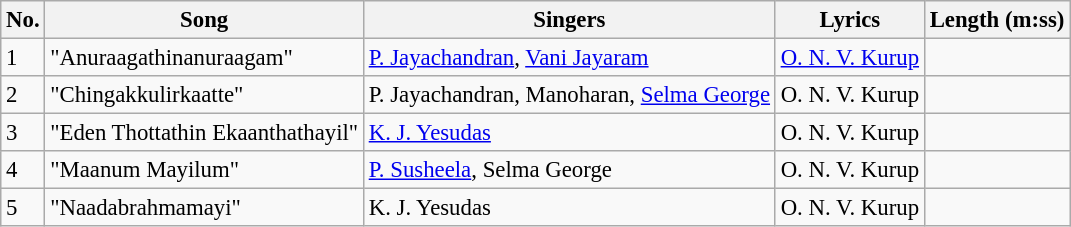<table class="wikitable" style="font-size:95%;">
<tr>
<th>No.</th>
<th>Song</th>
<th>Singers</th>
<th>Lyrics</th>
<th>Length (m:ss)</th>
</tr>
<tr>
<td>1</td>
<td>"Anuraagathinanuraagam"</td>
<td><a href='#'>P. Jayachandran</a>, <a href='#'>Vani Jayaram</a></td>
<td><a href='#'>O. N. V. Kurup</a></td>
<td></td>
</tr>
<tr>
<td>2</td>
<td>"Chingakkulirkaatte"</td>
<td>P. Jayachandran, Manoharan, <a href='#'>Selma George</a></td>
<td>O. N. V. Kurup</td>
<td></td>
</tr>
<tr>
<td>3</td>
<td>"Eden Thottathin Ekaanthathayil"</td>
<td><a href='#'>K. J. Yesudas</a></td>
<td>O. N. V. Kurup</td>
<td></td>
</tr>
<tr>
<td>4</td>
<td>"Maanum Mayilum"</td>
<td><a href='#'>P. Susheela</a>, Selma George</td>
<td>O. N. V. Kurup</td>
<td></td>
</tr>
<tr>
<td>5</td>
<td>"Naadabrahmamayi"</td>
<td>K. J. Yesudas</td>
<td>O. N. V. Kurup</td>
<td></td>
</tr>
</table>
